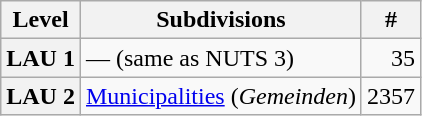<table class="wikitable">
<tr>
<th>Level</th>
<th>Subdivisions</th>
<th>#</th>
</tr>
<tr>
<th>LAU 1</th>
<td>— (same as NUTS 3)</td>
<td align="right">35</td>
</tr>
<tr>
<th>LAU 2</th>
<td><a href='#'>Municipalities</a> (<em>Gemeinden</em>)</td>
<td align="right">2357</td>
</tr>
</table>
